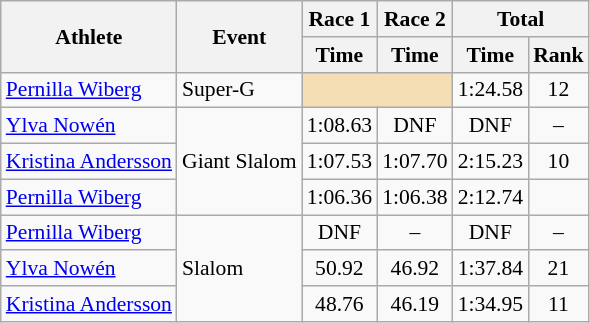<table class="wikitable" style="font-size:90%">
<tr>
<th rowspan="2">Athlete</th>
<th rowspan="2">Event</th>
<th>Race 1</th>
<th>Race 2</th>
<th colspan="2">Total</th>
</tr>
<tr>
<th>Time</th>
<th>Time</th>
<th>Time</th>
<th>Rank</th>
</tr>
<tr>
<td><a href='#'>Pernilla Wiberg</a></td>
<td>Super-G</td>
<td colspan="2" bgcolor="wheat"></td>
<td align="center">1:24.58</td>
<td align="center">12</td>
</tr>
<tr>
<td><a href='#'>Ylva Nowén</a></td>
<td rowspan="3">Giant Slalom</td>
<td align="center">1:08.63</td>
<td align="center">DNF</td>
<td align="center">DNF</td>
<td align="center">–</td>
</tr>
<tr>
<td><a href='#'>Kristina Andersson</a></td>
<td align="center">1:07.53</td>
<td align="center">1:07.70</td>
<td align="center">2:15.23</td>
<td align="center">10</td>
</tr>
<tr>
<td><a href='#'>Pernilla Wiberg</a></td>
<td align="center">1:06.36</td>
<td align="center">1:06.38</td>
<td align="center">2:12.74</td>
<td align="center"></td>
</tr>
<tr>
<td><a href='#'>Pernilla Wiberg</a></td>
<td rowspan="3">Slalom</td>
<td align="center">DNF</td>
<td align="center">–</td>
<td align="center">DNF</td>
<td align="center">–</td>
</tr>
<tr>
<td><a href='#'>Ylva Nowén</a></td>
<td align="center">50.92</td>
<td align="center">46.92</td>
<td align="center">1:37.84</td>
<td align="center">21</td>
</tr>
<tr>
<td><a href='#'>Kristina Andersson</a></td>
<td align="center">48.76</td>
<td align="center">46.19</td>
<td align="center">1:34.95</td>
<td align="center">11</td>
</tr>
</table>
